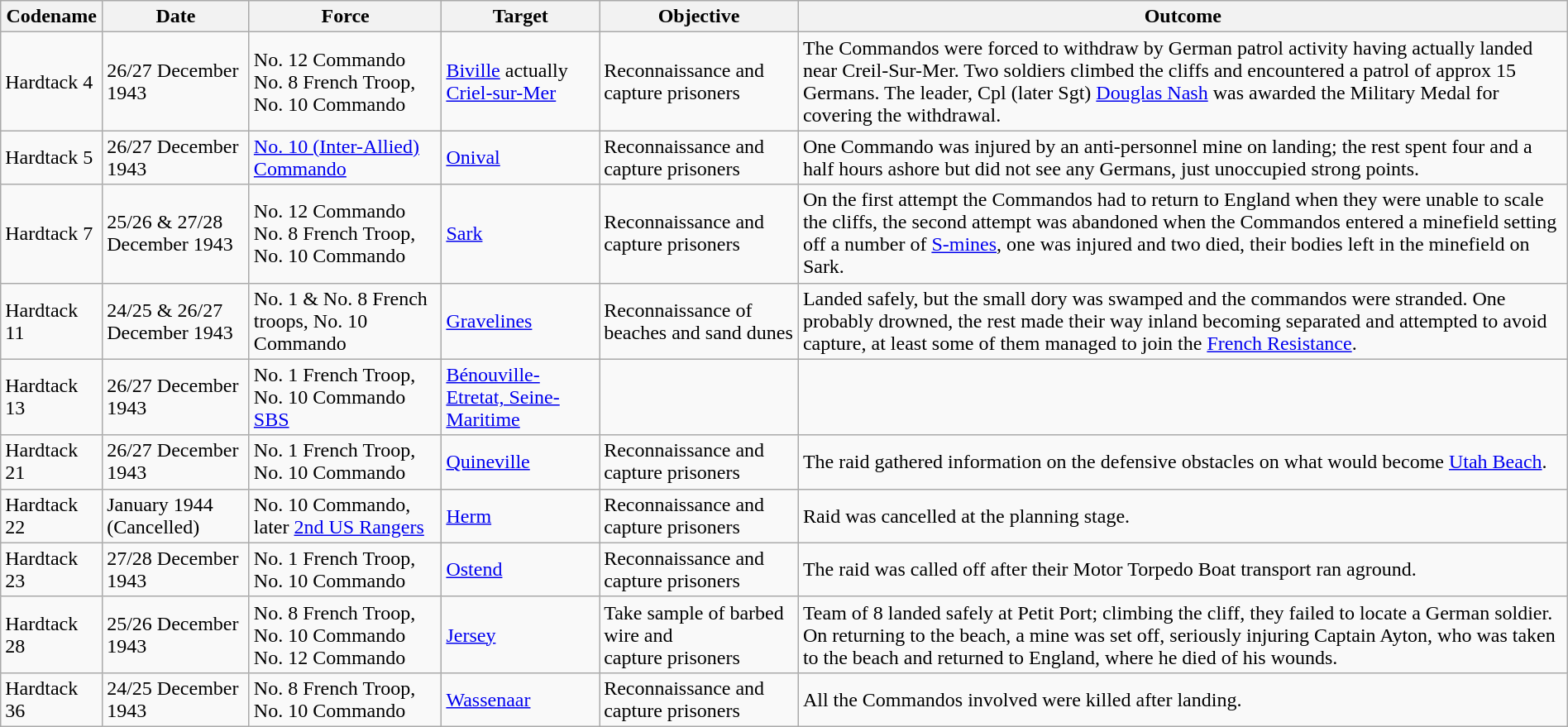<table class="wikitable" style="width: 100%;">
<tr>
<th>Codename</th>
<th>Date</th>
<th>Force</th>
<th>Target</th>
<th>Objective</th>
<th>Outcome</th>
</tr>
<tr style="valign:top;">
<td>Hardtack 4</td>
<td>26/27 December 1943</td>
<td>No. 12 Commando<br>No. 8 French Troop, No. 10 Commando</td>
<td><a href='#'>Biville</a> actually <a href='#'>Criel-sur-Mer</a></td>
<td>Reconnaissance and<br> capture prisoners</td>
<td>The Commandos were forced to withdraw by German patrol activity having actually landed near Creil-Sur-Mer. Two soldiers climbed the cliffs and encountered a patrol of approx 15 Germans. The leader, Cpl (later Sgt) <a href='#'>Douglas Nash</a> was awarded the Military Medal for covering the withdrawal.</td>
</tr>
<tr style="valign:top;">
<td>Hardtack 5</td>
<td>26/27 December 1943</td>
<td><a href='#'>No. 10 (Inter-Allied) Commando</a></td>
<td><a href='#'>Onival</a></td>
<td>Reconnaissance and<br> capture prisoners</td>
<td>One Commando was injured by an anti-personnel mine on landing; the rest spent four and a half hours ashore but did not see any Germans, just unoccupied strong points.</td>
</tr>
<tr style="valign:top;">
<td>Hardtack 7</td>
<td>25/26 & 27/28 December 1943</td>
<td>No. 12 Commando<br>No. 8 French Troop, No. 10 Commando</td>
<td><a href='#'>Sark</a></td>
<td>Reconnaissance and<br> capture prisoners</td>
<td>On the first attempt the Commandos had to return to England when they were unable to scale the cliffs, the second attempt was abandoned when the Commandos entered a minefield setting off a number of <a href='#'>S-mines</a>, one was injured and two died, their bodies left in the minefield on Sark.</td>
</tr>
<tr style="valign:top;">
<td>Hardtack 11</td>
<td>24/25 & 26/27 December 1943</td>
<td>No. 1 & No. 8 French troops, No. 10 Commando</td>
<td><a href='#'>Gravelines</a></td>
<td>Reconnaissance of beaches and sand dunes</td>
<td>Landed safely, but the small dory was swamped and the commandos were stranded. One probably drowned, the rest made their way inland becoming separated and attempted to avoid capture, at least some of them managed to join the <a href='#'>French Resistance</a>.</td>
</tr>
<tr style="valign:top;">
<td>Hardtack 13</td>
<td>26/27 December 1943</td>
<td>No. 1 French Troop, No. 10 Commando<br><a href='#'>SBS</a></td>
<td><a href='#'>Bénouville-Etretat, Seine-Maritime</a></td>
<td></td>
<td></td>
</tr>
<tr style="valign:top;">
<td>Hardtack 21</td>
<td>26/27 December 1943</td>
<td>No. 1 French Troop, No. 10 Commando</td>
<td><a href='#'>Quineville</a></td>
<td>Reconnaissance and<br> capture prisoners</td>
<td>The raid gathered information on the defensive obstacles on what would become <a href='#'>Utah Beach</a>.</td>
</tr>
<tr style="valign:top;">
<td>Hardtack 22</td>
<td>January 1944 (Cancelled)</td>
<td>No. 10 Commando, later <a href='#'>2nd US Rangers</a></td>
<td><a href='#'>Herm</a></td>
<td>Reconnaissance and<br> capture prisoners</td>
<td>Raid was cancelled at the planning stage.</td>
</tr>
<tr style="valign:top;">
<td>Hardtack 23</td>
<td>27/28 December 1943</td>
<td>No. 1 French Troop, No. 10 Commando</td>
<td><a href='#'>Ostend</a></td>
<td>Reconnaissance and<br> capture prisoners</td>
<td>The raid was called off after their Motor Torpedo Boat transport ran aground.</td>
</tr>
<tr style="valign:top;">
<td>Hardtack 28</td>
<td>25/26 December 1943</td>
<td>No. 8 French Troop, No. 10 Commando<br>No. 12 Commando</td>
<td><a href='#'>Jersey</a></td>
<td>Take sample of barbed wire and<br> capture prisoners</td>
<td>Team of 8 landed safely at Petit Port; climbing the cliff, they failed to locate a German soldier. On returning to the beach, a mine was set off, seriously injuring Captain Ayton, who was taken to the beach and returned to England, where he died of his wounds.</td>
</tr>
<tr style="valign:top;">
<td>Hardtack 36</td>
<td>24/25 December 1943</td>
<td>No. 8 French Troop, No. 10 Commando</td>
<td><a href='#'>Wassenaar</a></td>
<td>Reconnaissance and<br> capture prisoners</td>
<td>All the Commandos involved were killed after landing.</td>
</tr>
</table>
